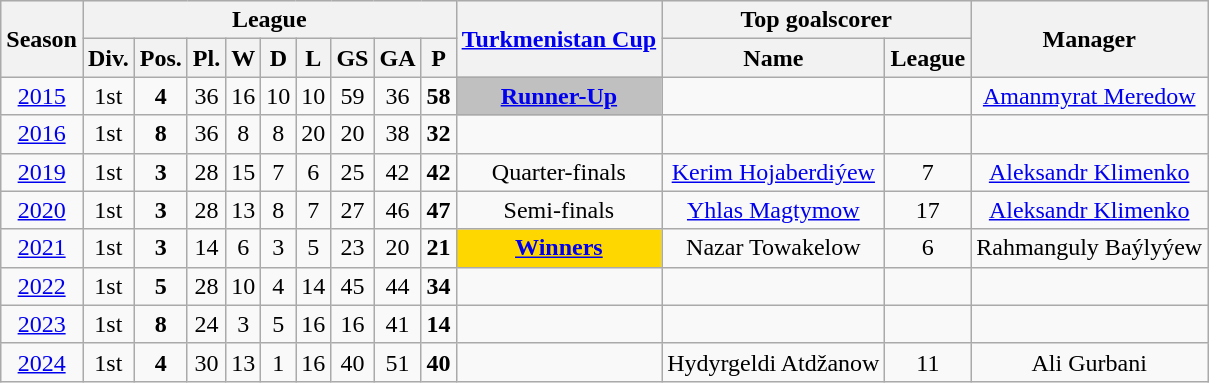<table class="wikitable">
<tr style="background:#efefef;">
<th rowspan="2">Season</th>
<th colspan="9">League</th>
<th rowspan="2"><a href='#'>Turkmenistan Cup</a></th>
<th colspan="2">Top goalscorer</th>
<th rowspan="2">Manager</th>
</tr>
<tr>
<th>Div.</th>
<th>Pos.</th>
<th>Pl.</th>
<th>W</th>
<th>D</th>
<th>L</th>
<th>GS</th>
<th>GA</th>
<th>P</th>
<th>Name</th>
<th>League</th>
</tr>
<tr>
<td align=center><a href='#'>2015</a></td>
<td align=center>1st</td>
<td align=center><strong>4</strong></td>
<td align=center>36</td>
<td align=center>16</td>
<td align=center>10</td>
<td align=center>10</td>
<td align=center>59</td>
<td align=center>36</td>
<td align=center><strong>58</strong></td>
<td style="text-align:center; background:silver;"><strong><a href='#'>Runner-Up</a></strong></td>
<td align=center></td>
<td align=center></td>
<td align=center> <a href='#'>Amanmyrat Meredow</a></td>
</tr>
<tr>
<td align=center><a href='#'>2016</a></td>
<td align=center>1st</td>
<td align=center><strong>8</strong></td>
<td align=center>36</td>
<td align=center>8</td>
<td align=center>8</td>
<td align=center>20</td>
<td align=center>20</td>
<td align=center>38</td>
<td align=center><strong>32</strong></td>
<td align=center></td>
<td align=center></td>
<td align=center></td>
<td align=center></td>
</tr>
<tr>
<td align=center><a href='#'>2019</a></td>
<td align=center>1st</td>
<td align=center><strong>3</strong></td>
<td align=center>28</td>
<td align=center>15</td>
<td align=center>7</td>
<td align=center>6</td>
<td align=center>25</td>
<td align=center>42</td>
<td align=center><strong>42</strong></td>
<td align=center>Quarter-finals</td>
<td align=center><a href='#'>Kerim Hojaberdiýew</a></td>
<td align=center>7</td>
<td align=center> <a href='#'>Aleksandr Klimenko</a></td>
</tr>
<tr>
<td align=center><a href='#'>2020</a></td>
<td align=center>1st</td>
<td align=center><strong>3</strong></td>
<td align=center>28</td>
<td align=center>13</td>
<td align=center>8</td>
<td align=center>7</td>
<td align=center>27</td>
<td align=center>46</td>
<td align=center><strong>47</strong></td>
<td align=center>Semi-finals</td>
<td align=center><a href='#'>Yhlas Magtymow</a></td>
<td align=center>17</td>
<td align=center> <a href='#'>Aleksandr Klimenko</a></td>
</tr>
<tr>
<td align=center><a href='#'>2021</a></td>
<td align=center>1st</td>
<td align=center><strong>3</strong></td>
<td align=center>14</td>
<td align=center>6</td>
<td align=center>3</td>
<td align=center>5</td>
<td align=center>23</td>
<td align=center>20</td>
<td align=center><strong>21</strong></td>
<td style="text-align:center; background:gold;"><strong><a href='#'>Winners</a></strong></td>
<td align=center>Nazar Towakelow</td>
<td align=center>6</td>
<td align=center> Rahmanguly Baýlyýew</td>
</tr>
<tr>
<td align=center><a href='#'>2022</a></td>
<td align=center>1st</td>
<td align=center><strong>5</strong></td>
<td align=center>28</td>
<td align=center>10</td>
<td align=center>4</td>
<td align=center>14</td>
<td align=center>45</td>
<td align=center>44</td>
<td align=center><strong>34</strong></td>
<td align=center></td>
<td align=center></td>
<td align=center></td>
<td align=center></td>
</tr>
<tr>
<td align=center><a href='#'>2023</a></td>
<td align=center>1st</td>
<td align=center><strong>8</strong></td>
<td align=center>24</td>
<td align=center>3</td>
<td align=center>5</td>
<td align=center>16</td>
<td align=center>16</td>
<td align=center>41</td>
<td align=center><strong>14</strong></td>
<td align=center></td>
<td align=center></td>
<td align=center></td>
<td align=center></td>
</tr>
<tr>
<td align=center><a href='#'>2024</a></td>
<td align=center>1st</td>
<td align=center><strong>4</strong></td>
<td align=center>30</td>
<td align=center>13</td>
<td align=center>1</td>
<td align=center>16</td>
<td align=center>40</td>
<td align=center>51</td>
<td align=center><strong>40</strong></td>
<td align=center></td>
<td align=center>Hydyrgeldi Atdžanow</td>
<td align=center>11</td>
<td align=center> Ali Gurbani</td>
</tr>
</table>
